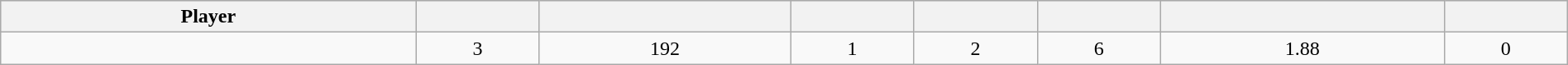<table class="wikitable sortable" style="width:100%;">
<tr style="text-align:center; background:#ddd;">
<th>Player</th>
<th></th>
<th></th>
<th></th>
<th></th>
<th></th>
<th></th>
<th></th>
</tr>
<tr align=center>
<td></td>
<td>3</td>
<td>192</td>
<td>1</td>
<td>2</td>
<td>6</td>
<td>1.88</td>
<td>0</td>
</tr>
</table>
